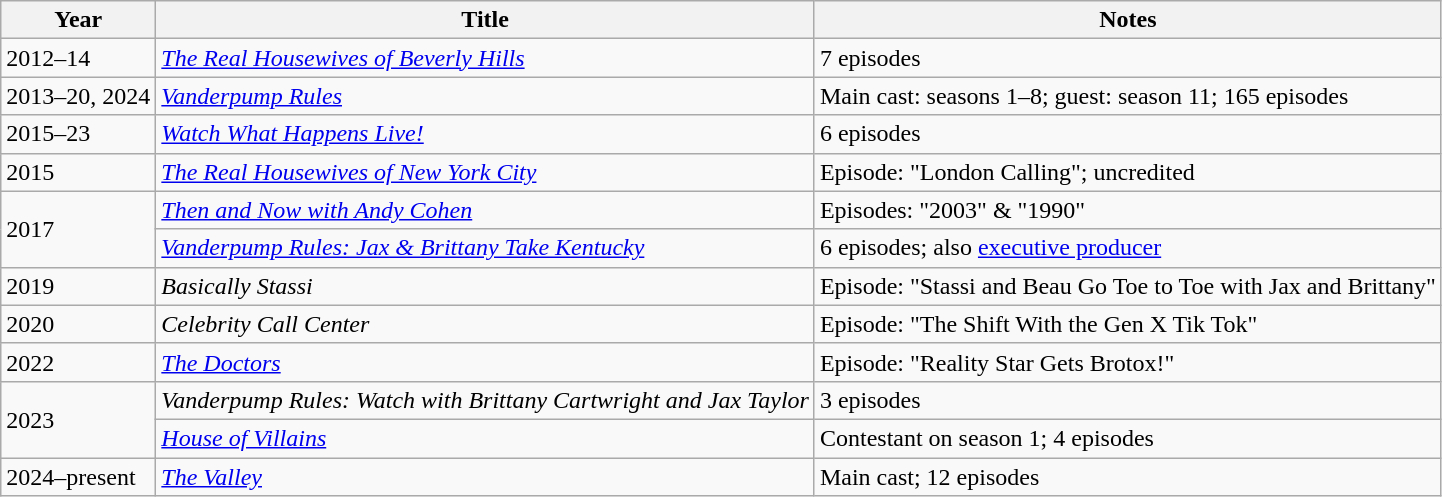<table class="wikitable sortable">
<tr>
<th>Year</th>
<th>Title</th>
<th class="unsortable">Notes</th>
</tr>
<tr>
<td>2012–14</td>
<td><em><a href='#'>The Real Housewives of Beverly Hills</a></em></td>
<td>7 episodes</td>
</tr>
<tr>
<td>2013–20, 2024</td>
<td><em><a href='#'>Vanderpump Rules</a></em></td>
<td>Main cast: seasons 1–8; guest: season 11; 165 episodes</td>
</tr>
<tr>
<td>2015–23</td>
<td><em><a href='#'>Watch What Happens Live!</a></em></td>
<td>6 episodes</td>
</tr>
<tr>
<td>2015</td>
<td><em><a href='#'>The Real Housewives of New York City</a></em></td>
<td>Episode: "London Calling"; uncredited</td>
</tr>
<tr>
<td rowspan="2">2017</td>
<td><em><a href='#'>Then and Now with Andy Cohen</a></em></td>
<td>Episodes: "2003" & "1990"</td>
</tr>
<tr>
<td><em><a href='#'>Vanderpump Rules: Jax & Brittany Take Kentucky</a></em></td>
<td>6 episodes; also <a href='#'>executive producer</a></td>
</tr>
<tr>
<td>2019</td>
<td><em>Basically Stassi</em></td>
<td>Episode: "Stassi and Beau Go Toe to Toe with Jax and Brittany"</td>
</tr>
<tr>
<td>2020</td>
<td><em>Celebrity Call Center</em></td>
<td>Episode: "The Shift With the Gen X Tik Tok"</td>
</tr>
<tr>
<td>2022</td>
<td><em><a href='#'>The Doctors</a></em></td>
<td>Episode: "Reality Star Gets Brotox!"</td>
</tr>
<tr>
<td rowspan="2">2023</td>
<td><em>Vanderpump Rules: Watch with Brittany Cartwright and Jax Taylor</em></td>
<td>3 episodes</td>
</tr>
<tr>
<td><em><a href='#'>House of Villains</a></em></td>
<td>Contestant on season 1; 4 episodes</td>
</tr>
<tr>
<td>2024–present</td>
<td><em><a href='#'>The Valley</a></em></td>
<td>Main cast; 12 episodes</td>
</tr>
</table>
